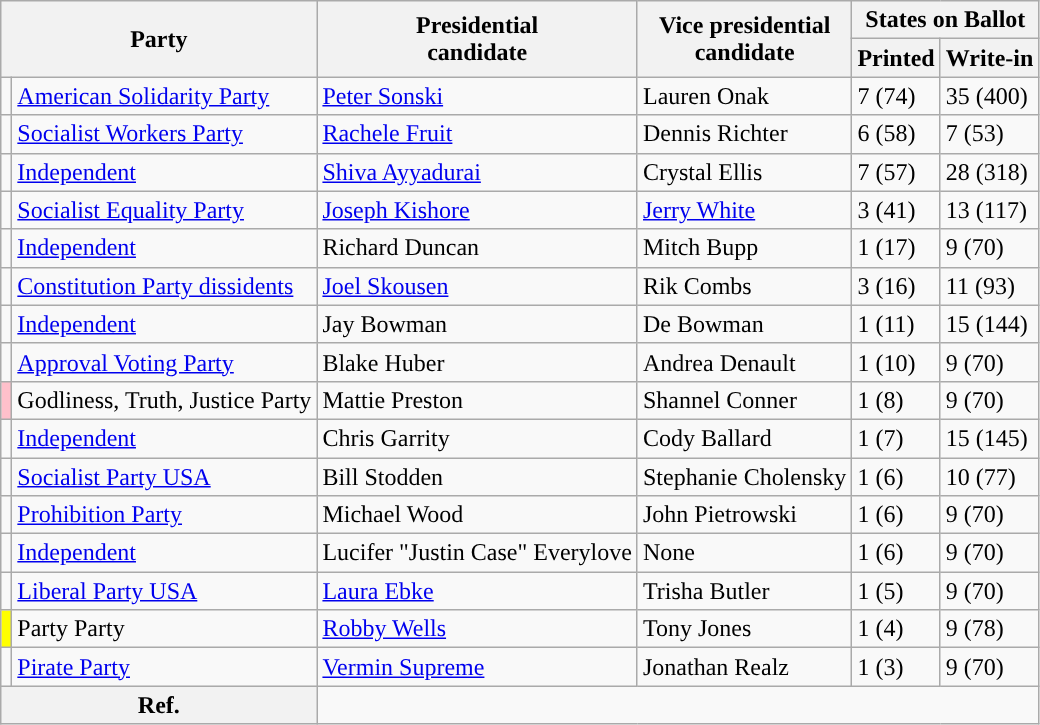<table class="wikitable">
<tr>
<th colspan=2 rowspan=2>Party</th>
<th rowspan=2>Presidential<br>candidate</th>
<th rowspan=2>Vice presidential<br>candidate</th>
<th colspan=3>States on Ballot <em></em></th>
</tr>
<tr>
<th>Printed</th>
<th>Write-in</th>
</tr>
<tr>
<td style="background:"></td>
<td><a href='#'>American Solidarity Party</a></td>
<td><a href='#'>Peter Sonski</a></td>
<td>Lauren Onak</td>
<td>7 (74)</td>
<td>35 (400)</td>
</tr>
<tr>
<td style="background:"></td>
<td><a href='#'>Socialist Workers Party</a></td>
<td><a href='#'>Rachele Fruit</a></td>
<td>Dennis Richter</td>
<td>6 (58)</td>
<td>7 (53)</td>
</tr>
<tr>
<td style="background:"></td>
<td><a href='#'>Independent</a></td>
<td><a href='#'>Shiva Ayyadurai</a></td>
<td>Crystal Ellis</td>
<td>7 (57)</td>
<td>28 (318)</td>
</tr>
<tr>
<td style="background:"></td>
<td><a href='#'>Socialist Equality Party</a></td>
<td><a href='#'>Joseph Kishore</a></td>
<td><a href='#'>Jerry White</a></td>
<td>3 (41)</td>
<td>13 (117)</td>
</tr>
<tr>
<td style="background:"></td>
<td><a href='#'>Independent</a></td>
<td>Richard Duncan</td>
<td>Mitch Bupp</td>
<td>1 (17)</td>
<td>9 (70)</td>
</tr>
<tr>
<td style="background:"></td>
<td><a href='#'>Constitution Party dissidents</a></td>
<td><a href='#'>Joel Skousen</a></td>
<td>Rik Combs</td>
<td>3 (16)</td>
<td>11 (93)</td>
</tr>
<tr>
<td style="background:"></td>
<td><a href='#'>Independent</a></td>
<td>Jay Bowman</td>
<td>De Bowman</td>
<td>1 (11)</td>
<td>15 (144)</td>
</tr>
<tr>
<td style="background:"></td>
<td><a href='#'>Approval Voting Party</a></td>
<td>Blake Huber</td>
<td>Andrea Denault</td>
<td>1 (10)</td>
<td>9 (70)</td>
</tr>
<tr>
<td style="background:pink"></td>
<td>Godliness, Truth, Justice Party</td>
<td>Mattie Preston</td>
<td>Shannel Conner</td>
<td>1 (8)</td>
<td>9 (70)</td>
</tr>
<tr>
<td style="background:"></td>
<td><a href='#'>Independent</a></td>
<td>Chris Garrity</td>
<td>Cody Ballard</td>
<td>1 (7)</td>
<td>15 (145)</td>
</tr>
<tr>
<td style="background:"></td>
<td><a href='#'>Socialist Party USA</a></td>
<td>Bill Stodden</td>
<td>Stephanie Cholensky</td>
<td>1 (6)</td>
<td>10 (77)</td>
</tr>
<tr>
<td style="background:"></td>
<td><a href='#'>Prohibition Party</a></td>
<td>Michael Wood</td>
<td>John Pietrowski</td>
<td>1 (6)</td>
<td>9 (70)</td>
</tr>
<tr>
<td style="background:"></td>
<td><a href='#'>Independent</a></td>
<td>Lucifer "Justin Case" Everylove</td>
<td>None</td>
<td>1 (6)</td>
<td>9 (70)</td>
</tr>
<tr>
<td style="background:"></td>
<td><a href='#'>Liberal Party USA</a></td>
<td><a href='#'>Laura Ebke</a></td>
<td>Trisha Butler</td>
<td>1 (5)</td>
<td>9 (70)</td>
</tr>
<tr>
<td style="background:yellow"></td>
<td>Party Party</td>
<td><a href='#'>Robby Wells</a></td>
<td>Tony Jones</td>
<td>1 (4)</td>
<td>9 (78)</td>
</tr>
<tr>
<td style="background:"></td>
<td><a href='#'>Pirate Party</a></td>
<td><a href='#'>Vermin Supreme</a></td>
<td>Jonathan Realz</td>
<td>1 (3)</td>
<td>9 (70)</td>
</tr>
<tr>
<th colspan=2>Ref.</th>
<td style="text-align:center" colspan=13></td>
</tr>
</table>
